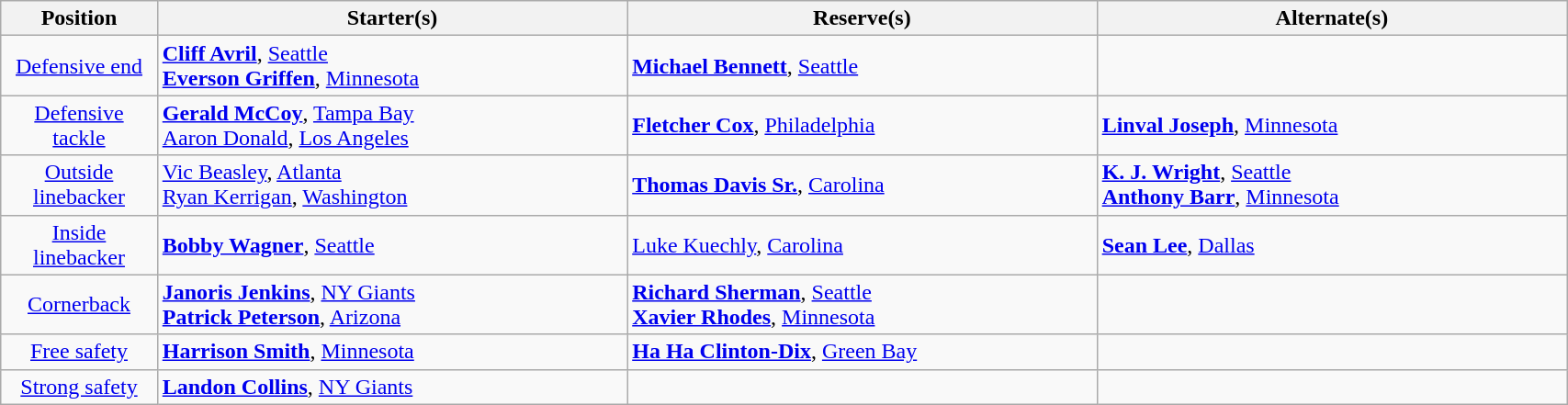<table class="wikitable" style="width:90%;">
<tr>
<th style="width:10%;">Position</th>
<th style="width:30%;">Starter(s)</th>
<th style="width:30%;">Reserve(s)</th>
<th style="width:30%;">Alternate(s)</th>
</tr>
<tr>
<td align=center><a href='#'>Defensive end</a></td>
<td> <strong><a href='#'>Cliff Avril</a></strong>, <a href='#'>Seattle</a><br> <strong><a href='#'>Everson Griffen</a></strong>, <a href='#'>Minnesota</a></td>
<td> <strong><a href='#'>Michael Bennett</a></strong>, <a href='#'>Seattle</a></td>
<td></td>
</tr>
<tr>
<td align=center><a href='#'>Defensive tackle</a></td>
<td> <strong><a href='#'>Gerald McCoy</a></strong>, <a href='#'>Tampa Bay</a><br> <a href='#'>Aaron Donald</a>, <a href='#'>Los Angeles</a></td>
<td> <strong><a href='#'>Fletcher Cox</a></strong>, <a href='#'>Philadelphia</a></td>
<td> <strong><a href='#'>Linval Joseph</a></strong>, <a href='#'>Minnesota</a></td>
</tr>
<tr>
<td align=center><a href='#'>Outside linebacker</a></td>
<td> <a href='#'>Vic Beasley</a>, <a href='#'>Atlanta</a><br> <a href='#'>Ryan Kerrigan</a>, <a href='#'>Washington</a></td>
<td> <strong><a href='#'>Thomas Davis Sr.</a></strong>, <a href='#'>Carolina</a></td>
<td> <strong><a href='#'>K. J. Wright</a></strong>, <a href='#'>Seattle</a><br> <strong><a href='#'>Anthony Barr</a></strong>, <a href='#'>Minnesota</a></td>
</tr>
<tr>
<td align=center><a href='#'>Inside linebacker</a></td>
<td> <strong><a href='#'>Bobby Wagner</a></strong>, <a href='#'>Seattle</a></td>
<td> <a href='#'>Luke Kuechly</a>, <a href='#'>Carolina</a></td>
<td> <strong><a href='#'>Sean Lee</a></strong>, <a href='#'>Dallas</a></td>
</tr>
<tr>
<td align=center><a href='#'>Cornerback</a></td>
<td> <strong><a href='#'>Janoris Jenkins</a></strong>, <a href='#'>NY Giants</a><br> <strong><a href='#'>Patrick Peterson</a></strong>, <a href='#'>Arizona</a></td>
<td> <strong><a href='#'>Richard Sherman</a></strong>, <a href='#'>Seattle</a> <br> <strong><a href='#'>Xavier Rhodes</a></strong>, <a href='#'>Minnesota</a></td>
<td></td>
</tr>
<tr>
<td align=center><a href='#'>Free safety</a></td>
<td> <strong><a href='#'>Harrison Smith</a></strong>, <a href='#'>Minnesota</a></td>
<td> <strong><a href='#'>Ha Ha Clinton-Dix</a></strong>, <a href='#'>Green Bay</a></td>
<td></td>
</tr>
<tr>
<td align=center><a href='#'>Strong safety</a></td>
<td> <strong><a href='#'>Landon Collins</a></strong>, <a href='#'>NY Giants</a></td>
<td></td>
<td></td>
</tr>
</table>
